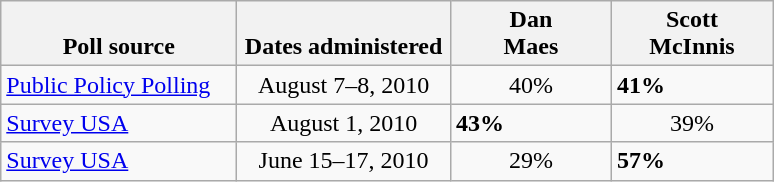<table class="wikitable">
<tr valign=bottom>
<th style="width:150px;">Poll source</th>
<th style="width:135px;">Dates administered</th>
<th style="width:100px;">Dan<br>Maes</th>
<th style="width:100px;">Scott<br>McInnis</th>
</tr>
<tr>
<td><a href='#'>Public Policy Polling</a></td>
<td align=center>August 7–8, 2010</td>
<td align=center>40%</td>
<td><strong>41%</strong></td>
</tr>
<tr>
<td><a href='#'>Survey USA</a></td>
<td align=center>August 1, 2010</td>
<td><strong>43%</strong></td>
<td align=center>39%</td>
</tr>
<tr>
<td><a href='#'>Survey USA</a></td>
<td align=center>June 15–17, 2010</td>
<td align=center>29%</td>
<td><strong>57%</strong></td>
</tr>
</table>
